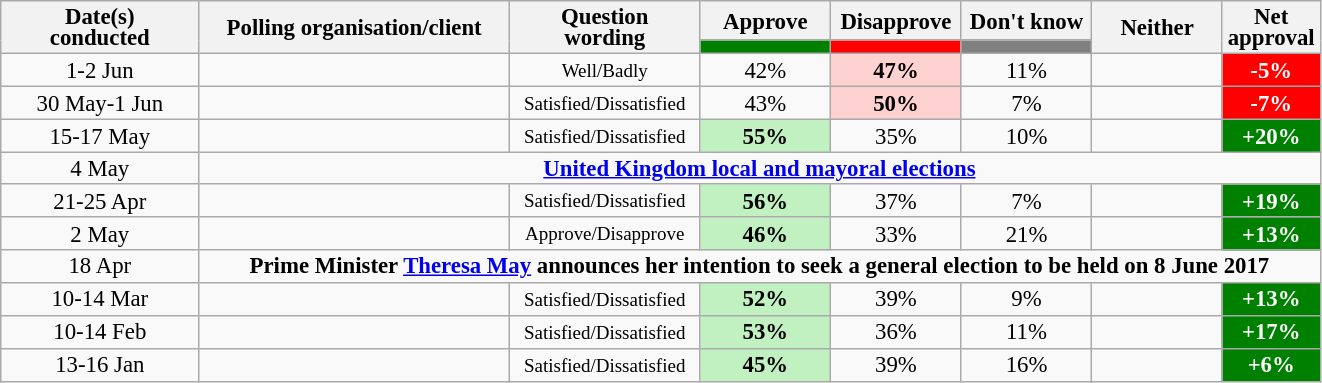<table class="wikitable collapsible sortable" style="text-align:center;font-size:95%;line-height:14px;">
<tr>
<th style="width:125px;" rowspan="2">Date(s)<br>conducted</th>
<th style="width:200px;" rowspan="2">Polling organisation/client</th>
<th style="width:120px;" rowspan="2">Question<br>wording</th>
<th class="unsortable" style="width:80px;">Approve</th>
<th class="unsortable" style="width: 80px;">Disapprove</th>
<th class="unsortable" style="width:80px;">Don't know</th>
<th class="unsortable" style="width:80px;"rowspan="2">Neither</th>
<th class="unsortable" style="width:20px;" rowspan="2">Net approval</th>
</tr>
<tr>
<th class="unsortable" style="background:green;width:60px;"></th>
<th class="unsortable" style="background:red;width:60px;"></th>
<th class="unsortable" style="background:grey;width:60px;"></th>
</tr>
<tr>
<td>1-2 Jun</td>
<td></td>
<td><small>Well/Badly</small></td>
<td>42%</td>
<td style="background:#FFD2D2"><strong>47%</strong></td>
<td>11%</td>
<td></td>
<td style="background:red;color:white;"><strong>-5%</strong></td>
</tr>
<tr>
<td>30 May-1 Jun</td>
<td></td>
<td><small>Satisfied/Dissatisfied</small></td>
<td>43%</td>
<td style="background:#FFD2D2"><strong>50%</strong></td>
<td>7%</td>
<td></td>
<td style="background:red;color:white;"><strong>-7%</strong></td>
</tr>
<tr>
<td>15-17 May</td>
<td></td>
<td><small>Satisfied/Dissatisfied</small></td>
<td style="background:#C1F0C1"><strong>55%</strong></td>
<td>35%</td>
<td>10%</td>
<td></td>
<td style="background:green;color:white;"><strong>+20%</strong></td>
</tr>
<tr>
<td>4 May</td>
<td colspan="7"><strong><a href='#'>United Kingdom local and mayoral elections</a></strong></td>
</tr>
<tr>
<td>21-25 Apr</td>
<td></td>
<td><small>Satisfied/Dissatisfied</small></td>
<td style="background:#C1F0C1"><strong>56%</strong></td>
<td>37%</td>
<td>7%</td>
<td></td>
<td style="background:green;color:white;"><strong>+19%</strong></td>
</tr>
<tr>
<td>2 May</td>
<td></td>
<td><small>Approve/Disapprove</small></td>
<td style="background:#C1F0C1"><strong>46%</strong></td>
<td>33%</td>
<td>21%</td>
<td></td>
<td style="background:green;color:white;"><strong>+13%</strong></td>
</tr>
<tr>
<td>18 Apr</td>
<td colspan="7"><strong>Prime Minister <a href='#'>Theresa May</a> announces her intention to seek a general election to be held on 8 June 2017</strong></td>
</tr>
<tr>
<td>10-14 Mar</td>
<td></td>
<td><small>Satisfied/Dissatisfied</small></td>
<td style="background:#C1F0C1"><strong>52%</strong></td>
<td>39%</td>
<td>9%</td>
<td></td>
<td style="background:green;color:white;"><strong>+13%</strong></td>
</tr>
<tr>
<td>10-14 Feb</td>
<td></td>
<td><small>Satisfied/Dissatisfied</small></td>
<td style="background:#C1F0C1"><strong>53%</strong></td>
<td>36%</td>
<td>11%</td>
<td></td>
<td style="background:green;color:white;"><strong>+17%</strong></td>
</tr>
<tr>
<td>13-16 Jan</td>
<td></td>
<td><small>Satisfied/Dissatisfied</small></td>
<td style="background:#C1F0C1"><strong>45%</strong></td>
<td>39%</td>
<td>16%</td>
<td></td>
<td style="background:green;color:white;"><strong>+6%</strong></td>
</tr>
</table>
